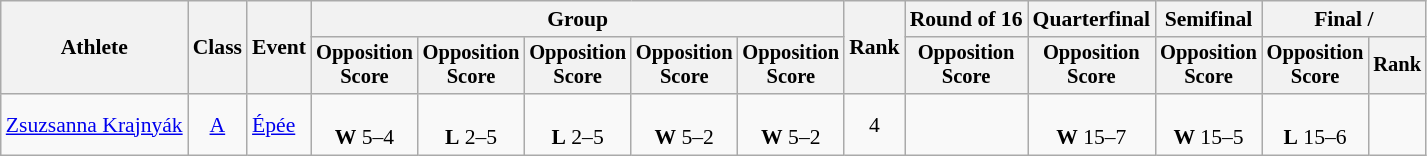<table class="wikitable" style="font-size:90%">
<tr>
<th rowspan=2>Athlete</th>
<th rowspan=2>Class</th>
<th rowspan=2>Event</th>
<th colspan=5>Group</th>
<th rowspan=2>Rank</th>
<th>Round of 16</th>
<th>Quarterfinal</th>
<th>Semifinal</th>
<th colspan=2>Final / </th>
</tr>
<tr style="font-size:95%">
<th>Opposition<br>Score</th>
<th>Opposition<br>Score</th>
<th>Opposition<br>Score</th>
<th>Opposition<br>Score</th>
<th>Opposition<br>Score</th>
<th>Opposition<br>Score</th>
<th>Opposition<br>Score</th>
<th>Opposition<br>Score</th>
<th>Opposition<br>Score</th>
<th>Rank</th>
</tr>
<tr align=center>
<td align=left><a href='#'>Zsuzsanna Krajnyák</a></td>
<td align=center rowspan=4><a href='#'>A</a></td>
<td align=left rowspan=2><a href='#'>Épée</a></td>
<td><br><strong>W</strong> 5–4</td>
<td><br><strong>L</strong> 2–5</td>
<td><br><strong>L</strong> 2–5</td>
<td><br><strong>W</strong> 5–2</td>
<td><br><strong>W</strong> 5–2</td>
<td>4</td>
<td></td>
<td><br><strong>W</strong> 15–7</td>
<td><br><strong>W</strong> 15–5</td>
<td><br><strong>L</strong> 15–6</td>
<td></td>
</tr>
</table>
